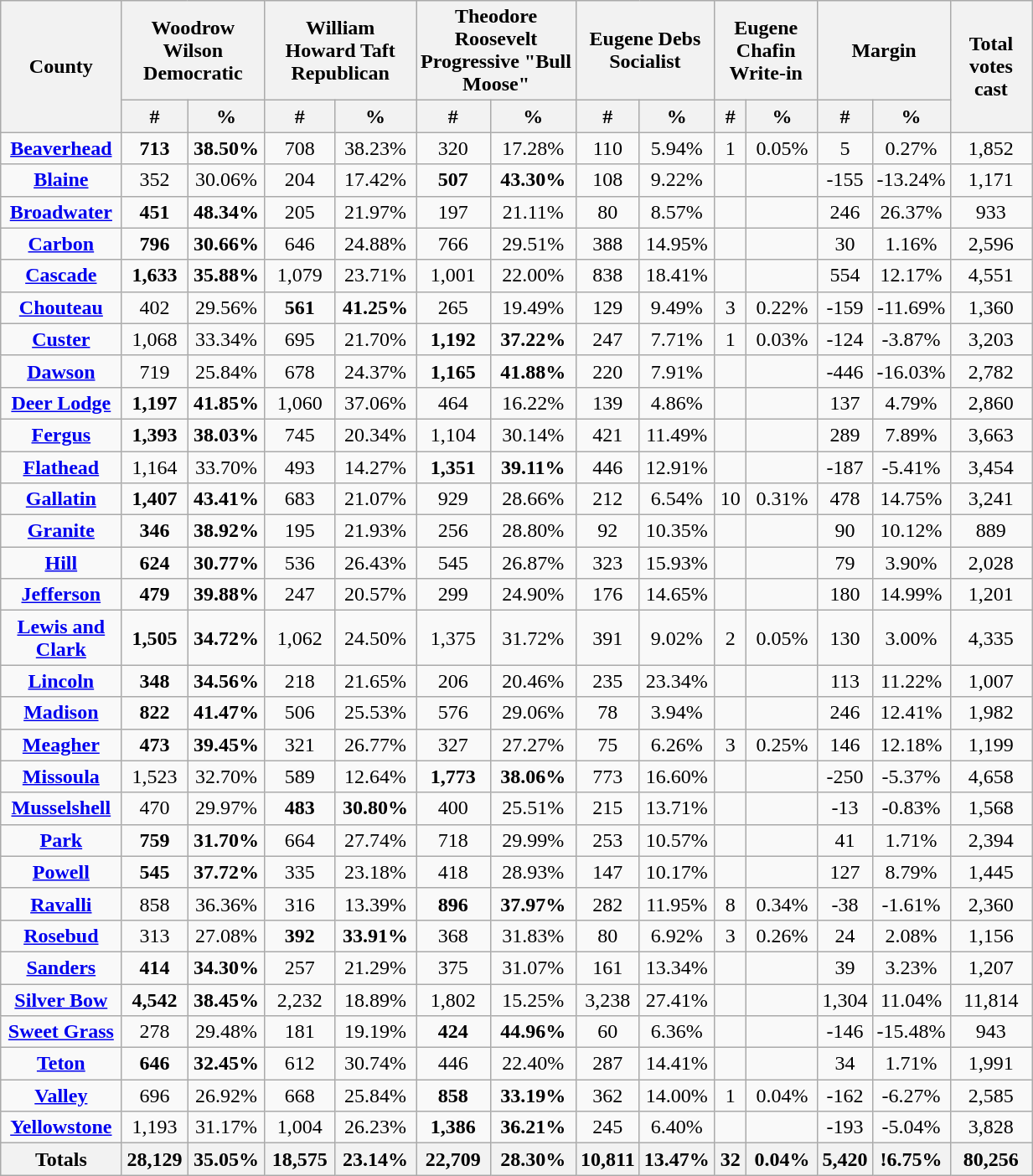<table width="65%"  class="wikitable sortable">
<tr>
<th colspan="1" rowspan="2">County</th>
<th style="text-align:center;" colspan="2">Woodrow Wilson<br>Democratic</th>
<th style="text-align:center;" colspan="2">William Howard Taft<br>Republican</th>
<th style="text-align:center;" colspan="2">Theodore Roosevelt<br>Progressive "Bull Moose"</th>
<th style="text-align:center;" colspan="2">Eugene Debs<br>Socialist</th>
<th style="text-align:center;" colspan="2">Eugene Chafin<br>Write-in</th>
<th style="text-align:center;" colspan="2">Margin</th>
<th colspan="1" rowspan="2" style="text-align:center;">Total votes cast</th>
</tr>
<tr>
<th style="text-align:center;" data-sort-type="number">#</th>
<th style="text-align:center;" data-sort-type="number">%</th>
<th style="text-align:center;" data-sort-type="number">#</th>
<th style="text-align:center;" data-sort-type="number">%</th>
<th style="text-align:center;" data-sort-type="number">#</th>
<th style="text-align:center;" data-sort-type="number">%</th>
<th style="text-align:center;" data-sort-type="number">#</th>
<th style="text-align:center;" data-sort-type="number">%</th>
<th style="text-align:center;" data-sort-type="number">#</th>
<th style="text-align:center;" data-sort-type="number">%</th>
<th style="text-align:center;" data-sort-type="number">#</th>
<th style="text-align:center;" data-sort-type="number">%</th>
</tr>
<tr style="text-align:center;">
<td><strong><a href='#'>Beaverhead</a></strong></td>
<td><strong>713</strong></td>
<td><strong>38.50%</strong></td>
<td>708</td>
<td>38.23%</td>
<td>320</td>
<td>17.28%</td>
<td>110</td>
<td>5.94%</td>
<td>1</td>
<td>0.05%</td>
<td>5</td>
<td>0.27%</td>
<td>1,852</td>
</tr>
<tr style="text-align:center;">
<td><strong><a href='#'>Blaine</a></strong></td>
<td>352</td>
<td>30.06%</td>
<td>204</td>
<td>17.42%</td>
<td><strong>507</strong></td>
<td><strong>43.30%</strong></td>
<td>108</td>
<td>9.22%</td>
<td></td>
<td></td>
<td>-155</td>
<td>-13.24%</td>
<td>1,171</td>
</tr>
<tr style="text-align:center;">
<td><strong><a href='#'>Broadwater</a></strong></td>
<td><strong>451</strong></td>
<td><strong>48.34%</strong></td>
<td>205</td>
<td>21.97%</td>
<td>197</td>
<td>21.11%</td>
<td>80</td>
<td>8.57%</td>
<td></td>
<td></td>
<td>246</td>
<td>26.37%</td>
<td>933</td>
</tr>
<tr style="text-align:center;">
<td><strong><a href='#'>Carbon</a></strong></td>
<td><strong>796</strong></td>
<td><strong>30.66%</strong></td>
<td>646</td>
<td>24.88%</td>
<td>766</td>
<td>29.51%</td>
<td>388</td>
<td>14.95%</td>
<td></td>
<td></td>
<td>30</td>
<td>1.16%</td>
<td>2,596</td>
</tr>
<tr style="text-align:center;">
<td><strong><a href='#'>Cascade</a></strong></td>
<td><strong>1,633</strong></td>
<td><strong>35.88%</strong></td>
<td>1,079</td>
<td>23.71%</td>
<td>1,001</td>
<td>22.00%</td>
<td>838</td>
<td>18.41%</td>
<td></td>
<td></td>
<td>554</td>
<td>12.17%</td>
<td>4,551</td>
</tr>
<tr style="text-align:center;">
<td><strong><a href='#'>Chouteau</a></strong></td>
<td>402</td>
<td>29.56%</td>
<td><strong>561</strong></td>
<td><strong>41.25%</strong></td>
<td>265</td>
<td>19.49%</td>
<td>129</td>
<td>9.49%</td>
<td>3</td>
<td>0.22%</td>
<td>-159</td>
<td>-11.69%</td>
<td>1,360</td>
</tr>
<tr style="text-align:center;">
<td><strong><a href='#'>Custer</a></strong></td>
<td>1,068</td>
<td>33.34%</td>
<td>695</td>
<td>21.70%</td>
<td><strong>1,192</strong></td>
<td><strong>37.22%</strong></td>
<td>247</td>
<td>7.71%</td>
<td>1</td>
<td>0.03%</td>
<td>-124</td>
<td>-3.87%</td>
<td>3,203</td>
</tr>
<tr style="text-align:center;">
<td><strong><a href='#'>Dawson</a></strong></td>
<td>719</td>
<td>25.84%</td>
<td>678</td>
<td>24.37%</td>
<td><strong>1,165</strong></td>
<td><strong>41.88%</strong></td>
<td>220</td>
<td>7.91%</td>
<td></td>
<td></td>
<td>-446</td>
<td>-16.03%</td>
<td>2,782</td>
</tr>
<tr style="text-align:center;">
<td><strong><a href='#'>Deer Lodge</a></strong></td>
<td><strong>1,197</strong></td>
<td><strong>41.85%</strong></td>
<td>1,060</td>
<td>37.06%</td>
<td>464</td>
<td>16.22%</td>
<td>139</td>
<td>4.86%</td>
<td></td>
<td></td>
<td>137</td>
<td>4.79%</td>
<td>2,860</td>
</tr>
<tr style="text-align:center;">
<td><strong><a href='#'>Fergus</a></strong></td>
<td><strong>1,393</strong></td>
<td><strong>38.03%</strong></td>
<td>745</td>
<td>20.34%</td>
<td>1,104</td>
<td>30.14%</td>
<td>421</td>
<td>11.49%</td>
<td></td>
<td></td>
<td>289</td>
<td>7.89%</td>
<td>3,663</td>
</tr>
<tr style="text-align:center;">
<td><strong><a href='#'>Flathead</a></strong></td>
<td>1,164</td>
<td>33.70%</td>
<td>493</td>
<td>14.27%</td>
<td><strong>1,351</strong></td>
<td><strong>39.11%</strong></td>
<td>446</td>
<td>12.91%</td>
<td></td>
<td></td>
<td>-187</td>
<td>-5.41%</td>
<td>3,454</td>
</tr>
<tr style="text-align:center;">
<td><strong><a href='#'>Gallatin</a></strong></td>
<td><strong>1,407</strong></td>
<td><strong>43.41%</strong></td>
<td>683</td>
<td>21.07%</td>
<td>929</td>
<td>28.66%</td>
<td>212</td>
<td>6.54%</td>
<td>10</td>
<td>0.31%</td>
<td>478</td>
<td>14.75%</td>
<td>3,241</td>
</tr>
<tr style="text-align:center;">
<td><strong><a href='#'>Granite</a></strong></td>
<td><strong>346</strong></td>
<td><strong>38.92%</strong></td>
<td>195</td>
<td>21.93%</td>
<td>256</td>
<td>28.80%</td>
<td>92</td>
<td>10.35%</td>
<td></td>
<td></td>
<td>90</td>
<td>10.12%</td>
<td>889</td>
</tr>
<tr style="text-align:center;">
<td><strong><a href='#'>Hill</a></strong></td>
<td><strong>624</strong></td>
<td><strong>30.77%</strong></td>
<td>536</td>
<td>26.43%</td>
<td>545</td>
<td>26.87%</td>
<td>323</td>
<td>15.93%</td>
<td></td>
<td></td>
<td>79</td>
<td>3.90%</td>
<td>2,028</td>
</tr>
<tr style="text-align:center;">
<td><strong><a href='#'>Jefferson</a></strong></td>
<td><strong>479</strong></td>
<td><strong>39.88%</strong></td>
<td>247</td>
<td>20.57%</td>
<td>299</td>
<td>24.90%</td>
<td>176</td>
<td>14.65%</td>
<td></td>
<td></td>
<td>180</td>
<td>14.99%</td>
<td>1,201</td>
</tr>
<tr style="text-align:center;">
<td><strong><a href='#'>Lewis and Clark</a></strong></td>
<td><strong>1,505</strong></td>
<td><strong>34.72%</strong></td>
<td>1,062</td>
<td>24.50%</td>
<td>1,375</td>
<td>31.72%</td>
<td>391</td>
<td>9.02%</td>
<td>2</td>
<td>0.05%</td>
<td>130</td>
<td>3.00%</td>
<td>4,335</td>
</tr>
<tr style="text-align:center;">
<td><strong><a href='#'>Lincoln</a></strong></td>
<td><strong>348</strong></td>
<td><strong>34.56%</strong></td>
<td>218</td>
<td>21.65%</td>
<td>206</td>
<td>20.46%</td>
<td>235</td>
<td>23.34%</td>
<td></td>
<td></td>
<td>113</td>
<td>11.22%</td>
<td>1,007</td>
</tr>
<tr style="text-align:center;">
<td><strong><a href='#'>Madison</a></strong></td>
<td><strong>822</strong></td>
<td><strong>41.47%</strong></td>
<td>506</td>
<td>25.53%</td>
<td>576</td>
<td>29.06%</td>
<td>78</td>
<td>3.94%</td>
<td></td>
<td></td>
<td>246</td>
<td>12.41%</td>
<td>1,982</td>
</tr>
<tr style="text-align:center;">
<td><strong><a href='#'>Meagher</a></strong></td>
<td><strong>473</strong></td>
<td><strong>39.45%</strong></td>
<td>321</td>
<td>26.77%</td>
<td>327</td>
<td>27.27%</td>
<td>75</td>
<td>6.26%</td>
<td>3</td>
<td>0.25%</td>
<td>146</td>
<td>12.18%</td>
<td>1,199</td>
</tr>
<tr style="text-align:center;">
<td><strong><a href='#'>Missoula</a></strong></td>
<td>1,523</td>
<td>32.70%</td>
<td>589</td>
<td>12.64%</td>
<td><strong>1,773</strong></td>
<td><strong>38.06%</strong></td>
<td>773</td>
<td>16.60%</td>
<td></td>
<td></td>
<td>-250</td>
<td>-5.37%</td>
<td>4,658</td>
</tr>
<tr style="text-align:center;">
<td><strong><a href='#'>Musselshell</a></strong></td>
<td>470</td>
<td>29.97%</td>
<td><strong>483</strong></td>
<td><strong>30.80%</strong></td>
<td>400</td>
<td>25.51%</td>
<td>215</td>
<td>13.71%</td>
<td></td>
<td></td>
<td>-13</td>
<td>-0.83%</td>
<td>1,568</td>
</tr>
<tr style="text-align:center;">
<td><strong><a href='#'>Park</a></strong></td>
<td><strong>759</strong></td>
<td><strong>31.70%</strong></td>
<td>664</td>
<td>27.74%</td>
<td>718</td>
<td>29.99%</td>
<td>253</td>
<td>10.57%</td>
<td></td>
<td></td>
<td>41</td>
<td>1.71%</td>
<td>2,394</td>
</tr>
<tr style="text-align:center;">
<td><strong><a href='#'>Powell</a></strong></td>
<td><strong>545</strong></td>
<td><strong>37.72%</strong></td>
<td>335</td>
<td>23.18%</td>
<td>418</td>
<td>28.93%</td>
<td>147</td>
<td>10.17%</td>
<td></td>
<td></td>
<td>127</td>
<td>8.79%</td>
<td>1,445</td>
</tr>
<tr style="text-align:center;">
<td><strong><a href='#'>Ravalli</a></strong></td>
<td>858</td>
<td>36.36%</td>
<td>316</td>
<td>13.39%</td>
<td><strong>896</strong></td>
<td><strong>37.97%</strong></td>
<td>282</td>
<td>11.95%</td>
<td>8</td>
<td>0.34%</td>
<td>-38</td>
<td>-1.61%</td>
<td>2,360</td>
</tr>
<tr style="text-align:center;">
<td><strong><a href='#'>Rosebud</a></strong></td>
<td>313</td>
<td>27.08%</td>
<td><strong>392</strong></td>
<td><strong>33.91%</strong></td>
<td>368</td>
<td>31.83%</td>
<td>80</td>
<td>6.92%</td>
<td>3</td>
<td>0.26%</td>
<td>24</td>
<td>2.08%</td>
<td>1,156</td>
</tr>
<tr style="text-align:center;">
<td><strong><a href='#'>Sanders</a></strong></td>
<td><strong>414</strong></td>
<td><strong>34.30%</strong></td>
<td>257</td>
<td>21.29%</td>
<td>375</td>
<td>31.07%</td>
<td>161</td>
<td>13.34%</td>
<td></td>
<td></td>
<td>39</td>
<td>3.23%</td>
<td>1,207</td>
</tr>
<tr style="text-align:center;">
<td><strong><a href='#'>Silver Bow</a></strong></td>
<td><strong>4,542</strong></td>
<td><strong>38.45%</strong></td>
<td>2,232</td>
<td>18.89%</td>
<td>1,802</td>
<td>15.25%</td>
<td>3,238</td>
<td>27.41%</td>
<td></td>
<td></td>
<td>1,304</td>
<td>11.04%</td>
<td>11,814</td>
</tr>
<tr style="text-align:center;">
<td><strong><a href='#'>Sweet Grass</a></strong></td>
<td>278</td>
<td>29.48%</td>
<td>181</td>
<td>19.19%</td>
<td><strong>424</strong></td>
<td><strong>44.96%</strong></td>
<td>60</td>
<td>6.36%</td>
<td></td>
<td></td>
<td>-146</td>
<td>-15.48%</td>
<td>943</td>
</tr>
<tr style="text-align:center;">
<td><strong><a href='#'>Teton</a></strong></td>
<td><strong>646</strong></td>
<td><strong>32.45%</strong></td>
<td>612</td>
<td>30.74%</td>
<td>446</td>
<td>22.40%</td>
<td>287</td>
<td>14.41%</td>
<td></td>
<td></td>
<td>34</td>
<td>1.71%</td>
<td>1,991</td>
</tr>
<tr style="text-align:center;">
<td><strong><a href='#'>Valley</a></strong></td>
<td>696</td>
<td>26.92%</td>
<td>668</td>
<td>25.84%</td>
<td><strong>858</strong></td>
<td><strong>33.19%</strong></td>
<td>362</td>
<td>14.00%</td>
<td>1</td>
<td>0.04%</td>
<td>-162</td>
<td>-6.27%</td>
<td>2,585</td>
</tr>
<tr style="text-align:center;">
<td><strong><a href='#'>Yellowstone</a></strong></td>
<td>1,193</td>
<td>31.17%</td>
<td>1,004</td>
<td>26.23%</td>
<td><strong>1,386</strong></td>
<td><strong>36.21%</strong></td>
<td>245</td>
<td>6.40%</td>
<td></td>
<td></td>
<td>-193</td>
<td>-5.04%</td>
<td>3,828</td>
</tr>
<tr style="text-align:center;">
<th>Totals</th>
<th>28,129</th>
<th>35.05%</th>
<th>18,575</th>
<th>23.14%</th>
<th>22,709</th>
<th>28.30%</th>
<th>10,811</th>
<th>13.47%</th>
<th>32</th>
<th>0.04%</th>
<th>5,420</th>
<th>!6.75%</th>
<th>80,256</th>
</tr>
</table>
